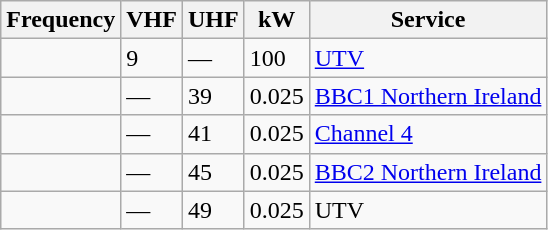<table class="wikitable sortable">
<tr>
<th>Frequency</th>
<th>VHF</th>
<th>UHF</th>
<th>kW</th>
<th>Service</th>
</tr>
<tr>
<td></td>
<td>9</td>
<td>—</td>
<td>100</td>
<td><a href='#'>UTV</a></td>
</tr>
<tr>
<td></td>
<td>—</td>
<td>39</td>
<td>0.025</td>
<td><a href='#'>BBC1 Northern Ireland</a></td>
</tr>
<tr>
<td></td>
<td>—</td>
<td>41</td>
<td>0.025</td>
<td><a href='#'>Channel 4</a></td>
</tr>
<tr>
<td></td>
<td>—</td>
<td>45</td>
<td>0.025</td>
<td><a href='#'>BBC2 Northern Ireland</a></td>
</tr>
<tr>
<td></td>
<td>—</td>
<td>49</td>
<td>0.025</td>
<td>UTV</td>
</tr>
</table>
